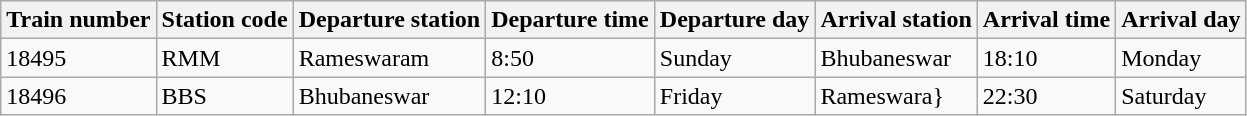<table class="wikitable">
<tr>
<th>Train number</th>
<th>Station code</th>
<th>Departure station</th>
<th>Departure time</th>
<th>Departure day</th>
<th>Arrival station</th>
<th>Arrival time</th>
<th>Arrival day</th>
</tr>
<tr>
<td>18495</td>
<td>RMM</td>
<td>Rameswaram</td>
<td>8:50</td>
<td>Sunday</td>
<td>Bhubaneswar</td>
<td>18:10</td>
<td>Monday</td>
</tr>
<tr>
<td>18496</td>
<td>BBS</td>
<td>Bhubaneswar</td>
<td>12:10</td>
<td>Friday</td>
<td>Rameswara}</td>
<td>22:30</td>
<td>Saturday</td>
</tr>
</table>
